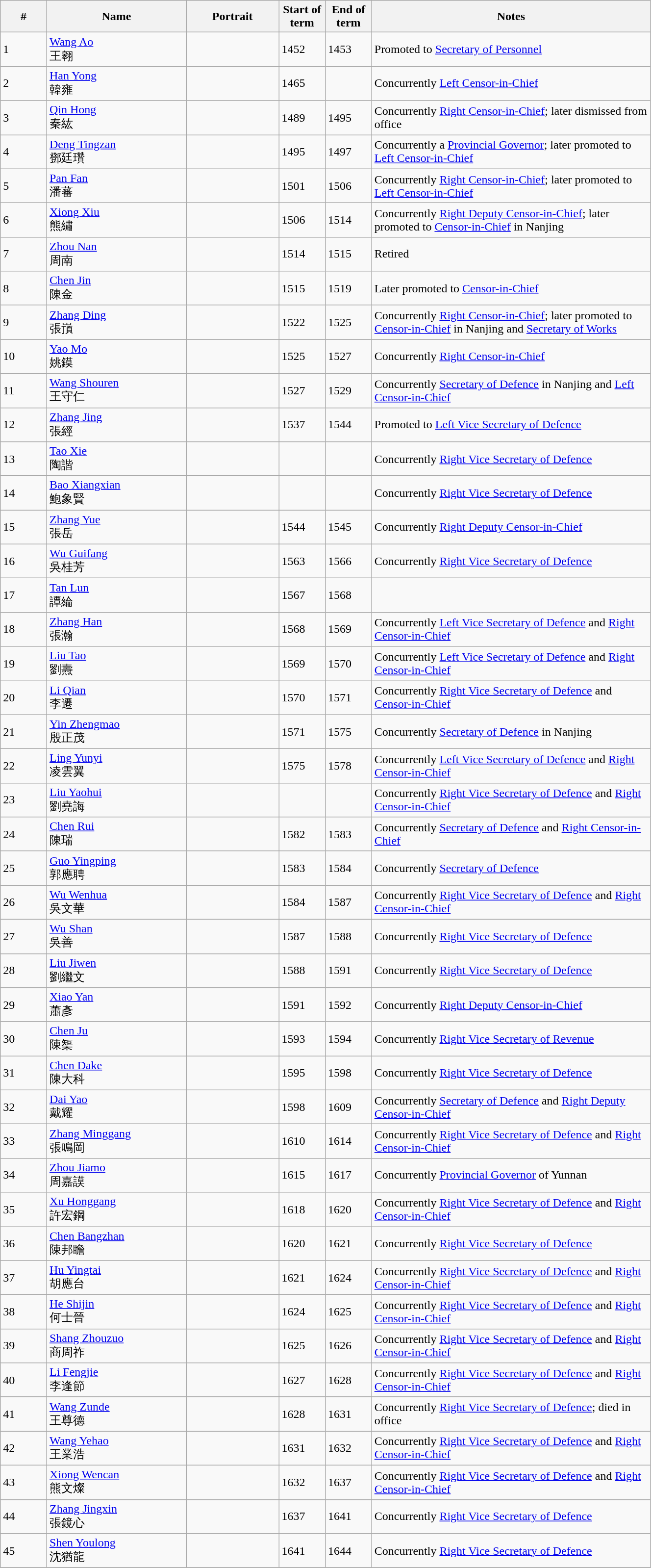<table class="wikitable" width=70%>
<tr>
<th width=5%>#</th>
<th width=15%>Name</th>
<th width=10%>Portrait</th>
<th width=5%>Start of term</th>
<th width=5%>End of term</th>
<th width=30%>Notes</th>
</tr>
<tr>
<td>1</td>
<td><a href='#'>Wang Ao</a><br>王翱</td>
<td></td>
<td>1452</td>
<td>1453</td>
<td>Promoted to <a href='#'>Secretary of Personnel</a></td>
</tr>
<tr>
<td>2</td>
<td><a href='#'>Han Yong</a><br>韓雍</td>
<td></td>
<td>1465</td>
<td></td>
<td>Concurrently <a href='#'>Left Censor-in-Chief</a></td>
</tr>
<tr>
<td>3</td>
<td><a href='#'>Qin Hong</a><br>秦紘</td>
<td></td>
<td>1489</td>
<td>1495</td>
<td>Concurrently <a href='#'>Right Censor-in-Chief</a>; later dismissed from office</td>
</tr>
<tr>
<td>4</td>
<td><a href='#'>Deng Tingzan</a><br>鄧廷瓚</td>
<td></td>
<td>1495</td>
<td>1497</td>
<td>Concurrently a <a href='#'>Provincial Governor</a>; later promoted to <a href='#'>Left Censor-in-Chief</a></td>
</tr>
<tr>
<td>5</td>
<td><a href='#'>Pan Fan</a><br>潘蕃</td>
<td></td>
<td>1501</td>
<td>1506</td>
<td>Concurrently <a href='#'>Right Censor-in-Chief</a>; later promoted to <a href='#'>Left Censor-in-Chief</a></td>
</tr>
<tr>
<td>6</td>
<td><a href='#'>Xiong Xiu</a><br>熊繡</td>
<td></td>
<td>1506</td>
<td>1514</td>
<td>Concurrently <a href='#'>Right Deputy Censor-in-Chief</a>; later promoted to <a href='#'>Censor-in-Chief</a> in Nanjing</td>
</tr>
<tr>
<td>7</td>
<td><a href='#'>Zhou Nan</a><br>周南</td>
<td></td>
<td>1514</td>
<td>1515</td>
<td>Retired</td>
</tr>
<tr>
<td>8</td>
<td><a href='#'>Chen Jin</a><br>陳金</td>
<td></td>
<td>1515</td>
<td>1519</td>
<td>Later promoted to <a href='#'>Censor-in-Chief</a></td>
</tr>
<tr>
<td>9</td>
<td><a href='#'>Zhang Ding</a><br>張嵿</td>
<td></td>
<td>1522</td>
<td>1525</td>
<td>Concurrently <a href='#'>Right Censor-in-Chief</a>; later promoted to <a href='#'>Censor-in-Chief</a> in Nanjing and <a href='#'>Secretary of Works</a></td>
</tr>
<tr>
<td>10</td>
<td><a href='#'>Yao Mo</a><br>姚鏌</td>
<td></td>
<td>1525</td>
<td>1527</td>
<td>Concurrently <a href='#'>Right Censor-in-Chief</a></td>
</tr>
<tr>
<td>11</td>
<td><a href='#'>Wang Shouren</a><br>王守仁</td>
<td></td>
<td>1527</td>
<td>1529</td>
<td>Concurrently <a href='#'>Secretary of Defence</a> in Nanjing and <a href='#'>Left Censor-in-Chief</a></td>
</tr>
<tr>
<td>12</td>
<td><a href='#'>Zhang Jing</a><br>張經</td>
<td></td>
<td>1537</td>
<td>1544</td>
<td>Promoted to <a href='#'>Left Vice Secretary of Defence</a></td>
</tr>
<tr>
<td>13</td>
<td><a href='#'>Tao Xie</a><br>陶諧</td>
<td></td>
<td></td>
<td></td>
<td>Concurrently <a href='#'>Right Vice Secretary of Defence</a></td>
</tr>
<tr>
<td>14</td>
<td><a href='#'>Bao Xiangxian</a><br>鮑象賢</td>
<td></td>
<td></td>
<td></td>
<td>Concurrently <a href='#'>Right Vice Secretary of Defence</a></td>
</tr>
<tr>
<td>15</td>
<td><a href='#'>Zhang Yue</a><br>張岳</td>
<td></td>
<td>1544</td>
<td>1545</td>
<td>Concurrently <a href='#'>Right Deputy Censor-in-Chief</a></td>
</tr>
<tr>
<td>16</td>
<td><a href='#'>Wu Guifang</a><br>吳桂芳</td>
<td></td>
<td>1563</td>
<td>1566</td>
<td>Concurrently <a href='#'>Right Vice Secretary of Defence</a></td>
</tr>
<tr>
<td>17</td>
<td><a href='#'>Tan Lun</a><br>譚綸</td>
<td></td>
<td>1567</td>
<td>1568</td>
<td></td>
</tr>
<tr>
<td>18</td>
<td><a href='#'>Zhang Han</a><br>張瀚</td>
<td></td>
<td>1568</td>
<td>1569</td>
<td>Concurrently <a href='#'>Left Vice Secretary of Defence</a> and <a href='#'>Right Censor-in-Chief</a></td>
</tr>
<tr>
<td>19</td>
<td><a href='#'>Liu Tao</a><br>劉燾</td>
<td></td>
<td>1569</td>
<td>1570</td>
<td>Concurrently <a href='#'>Left Vice Secretary of Defence</a> and <a href='#'>Right Censor-in-Chief</a></td>
</tr>
<tr>
<td>20</td>
<td><a href='#'>Li Qian</a><br>李遷</td>
<td></td>
<td>1570</td>
<td>1571</td>
<td>Concurrently <a href='#'>Right Vice Secretary of Defence</a> and <a href='#'>Censor-in-Chief</a></td>
</tr>
<tr>
<td>21</td>
<td><a href='#'>Yin Zhengmao</a><br>殷正茂</td>
<td></td>
<td>1571</td>
<td>1575</td>
<td>Concurrently <a href='#'>Secretary of Defence</a> in Nanjing</td>
</tr>
<tr>
<td>22</td>
<td><a href='#'>Ling Yunyi</a><br>凌雲翼</td>
<td></td>
<td>1575</td>
<td>1578</td>
<td>Concurrently <a href='#'>Left Vice Secretary of Defence</a> and <a href='#'>Right Censor-in-Chief</a></td>
</tr>
<tr>
<td>23</td>
<td><a href='#'>Liu Yaohui</a><br>劉堯誨</td>
<td></td>
<td></td>
<td></td>
<td>Concurrently <a href='#'>Right Vice Secretary of Defence</a> and <a href='#'>Right Censor-in-Chief</a></td>
</tr>
<tr>
<td>24</td>
<td><a href='#'>Chen Rui</a><br>陳瑞</td>
<td></td>
<td>1582</td>
<td>1583</td>
<td>Concurrently <a href='#'>Secretary of Defence</a> and <a href='#'>Right Censor-in-Chief</a></td>
</tr>
<tr>
<td>25</td>
<td><a href='#'>Guo Yingping</a><br>郭應聘</td>
<td></td>
<td>1583</td>
<td>1584</td>
<td>Concurrently <a href='#'>Secretary of Defence</a></td>
</tr>
<tr>
<td>26</td>
<td><a href='#'>Wu Wenhua</a><br>吳文華</td>
<td></td>
<td>1584</td>
<td>1587</td>
<td>Concurrently <a href='#'>Right Vice Secretary of Defence</a> and <a href='#'>Right Censor-in-Chief</a></td>
</tr>
<tr>
<td>27</td>
<td><a href='#'>Wu Shan</a><br>吳善</td>
<td></td>
<td>1587</td>
<td>1588</td>
<td>Concurrently <a href='#'>Right Vice Secretary of Defence</a></td>
</tr>
<tr>
<td>28</td>
<td><a href='#'>Liu Jiwen</a><br>劉繼文</td>
<td></td>
<td>1588</td>
<td>1591</td>
<td>Concurrently <a href='#'>Right Vice Secretary of Defence</a></td>
</tr>
<tr>
<td>29</td>
<td><a href='#'>Xiao Yan</a><br>蕭彥</td>
<td></td>
<td>1591</td>
<td>1592</td>
<td>Concurrently <a href='#'>Right Deputy Censor-in-Chief</a></td>
</tr>
<tr>
<td>30</td>
<td><a href='#'>Chen Ju</a><br>陳榘</td>
<td></td>
<td>1593</td>
<td>1594</td>
<td>Concurrently <a href='#'>Right Vice Secretary of Revenue</a></td>
</tr>
<tr>
<td>31</td>
<td><a href='#'>Chen Dake</a><br>陳大科</td>
<td></td>
<td>1595</td>
<td>1598</td>
<td>Concurrently <a href='#'>Right Vice Secretary of Defence</a></td>
</tr>
<tr>
<td>32</td>
<td><a href='#'>Dai Yao</a><br>戴耀</td>
<td></td>
<td>1598</td>
<td>1609</td>
<td>Concurrently <a href='#'>Secretary of Defence</a> and <a href='#'>Right Deputy Censor-in-Chief</a></td>
</tr>
<tr>
<td>33</td>
<td><a href='#'>Zhang Minggang</a><br>張鳴岡</td>
<td></td>
<td>1610</td>
<td>1614</td>
<td>Concurrently <a href='#'>Right Vice Secretary of Defence</a> and <a href='#'>Right Censor-in-Chief</a></td>
</tr>
<tr>
<td>34</td>
<td><a href='#'>Zhou Jiamo</a><br>周嘉謨</td>
<td></td>
<td>1615</td>
<td>1617</td>
<td>Concurrently <a href='#'>Provincial Governor</a> of Yunnan</td>
</tr>
<tr>
<td>35</td>
<td><a href='#'>Xu Honggang</a><br>許宏鋼</td>
<td></td>
<td>1618</td>
<td>1620</td>
<td>Concurrently <a href='#'>Right Vice Secretary of Defence</a> and <a href='#'>Right Censor-in-Chief</a></td>
</tr>
<tr>
<td>36</td>
<td><a href='#'>Chen Bangzhan</a><br>陳邦瞻</td>
<td></td>
<td>1620</td>
<td>1621</td>
<td>Concurrently <a href='#'>Right Vice Secretary of Defence</a></td>
</tr>
<tr>
<td>37</td>
<td><a href='#'>Hu Yingtai</a><br>胡應台</td>
<td></td>
<td>1621</td>
<td>1624</td>
<td>Concurrently <a href='#'>Right Vice Secretary of Defence</a> and <a href='#'>Right Censor-in-Chief</a></td>
</tr>
<tr>
<td>38</td>
<td><a href='#'>He Shijin</a><br>何士晉</td>
<td></td>
<td>1624</td>
<td>1625</td>
<td>Concurrently <a href='#'>Right Vice Secretary of Defence</a> and <a href='#'>Right Censor-in-Chief</a></td>
</tr>
<tr>
<td>39</td>
<td><a href='#'>Shang Zhouzuo</a><br>商周祚</td>
<td></td>
<td>1625</td>
<td>1626</td>
<td>Concurrently <a href='#'>Right Vice Secretary of Defence</a> and <a href='#'>Right Censor-in-Chief</a></td>
</tr>
<tr>
<td>40</td>
<td><a href='#'>Li Fengjie</a><br>李逢節</td>
<td></td>
<td>1627</td>
<td>1628</td>
<td>Concurrently <a href='#'>Right Vice Secretary of Defence</a> and <a href='#'>Right Censor-in-Chief</a></td>
</tr>
<tr>
<td>41</td>
<td><a href='#'>Wang Zunde</a><br>王尊德</td>
<td></td>
<td>1628</td>
<td>1631</td>
<td>Concurrently <a href='#'>Right Vice Secretary of Defence</a>; died in office</td>
</tr>
<tr>
<td>42</td>
<td><a href='#'>Wang Yehao</a><br>王業浩</td>
<td></td>
<td>1631</td>
<td>1632</td>
<td>Concurrently <a href='#'>Right Vice Secretary of Defence</a> and <a href='#'>Right Censor-in-Chief</a></td>
</tr>
<tr>
<td>43</td>
<td><a href='#'>Xiong Wencan</a><br>熊文燦</td>
<td></td>
<td>1632</td>
<td>1637</td>
<td>Concurrently <a href='#'>Right Vice Secretary of Defence</a> and <a href='#'>Right Censor-in-Chief</a></td>
</tr>
<tr>
<td>44</td>
<td><a href='#'>Zhang Jingxin</a><br>張鏡心</td>
<td></td>
<td>1637</td>
<td>1641</td>
<td>Concurrently <a href='#'>Right Vice Secretary of Defence</a></td>
</tr>
<tr>
<td>45</td>
<td><a href='#'>Shen Youlong</a><br>沈猶龍</td>
<td></td>
<td>1641</td>
<td>1644</td>
<td>Concurrently <a href='#'>Right Vice Secretary of Defence</a></td>
</tr>
<tr>
</tr>
</table>
